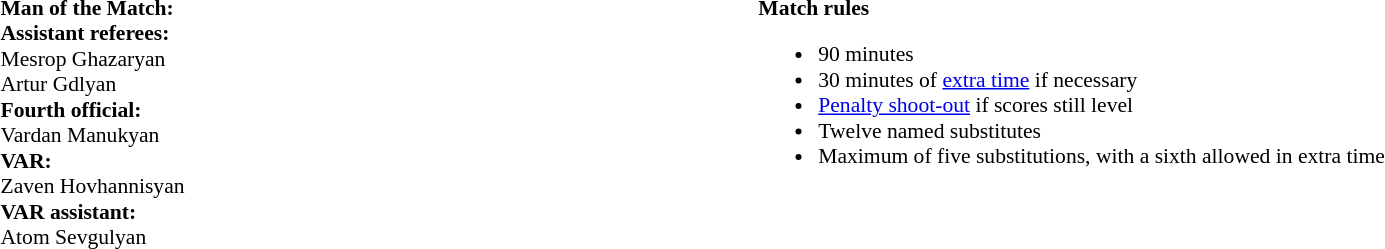<table style="width:100%; font-size:90%;">
<tr>
<td style="width:40%; vertical-align:top;"><br><strong>Man of the Match:</strong><br><strong>Assistant referees:</strong>
<br>Mesrop Ghazaryan
<br>Artur Gdlyan
<br><strong>Fourth official:</strong>
<br>Vardan Manukyan
<br><strong>VAR:</strong>
<br>Zaven Hovhannisyan
<br><strong>VAR assistant:</strong>
<br>Atom Sevgulyan</td>
<td style="width:60%; vertical-align:top;"><br><strong>Match rules</strong><ul><li>90 minutes</li><li>30 minutes of <a href='#'>extra time</a> if necessary</li><li><a href='#'>Penalty shoot-out</a> if scores still level</li><li>Twelve named substitutes</li><li>Maximum of five substitutions, with a sixth allowed in extra time</li></ul></td>
</tr>
</table>
